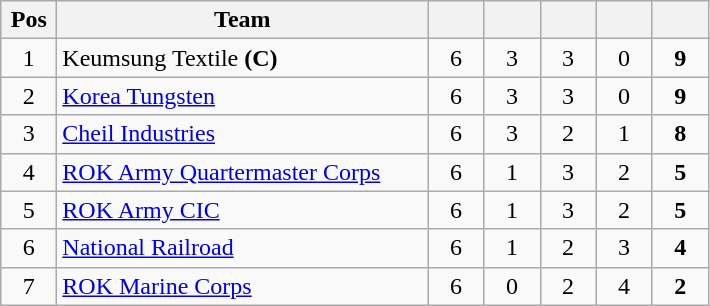<table class="wikitable" style="text-align:center;">
<tr>
<th width=30>Pos</th>
<th width=240>Team</th>
<th width=30></th>
<th width=30></th>
<th width=30></th>
<th width=30></th>
<th width=30></th>
</tr>
<tr>
<td>1</td>
<td align=left>Keumsung Textile <strong>(C)</strong></td>
<td>6</td>
<td>3</td>
<td>3</td>
<td>0</td>
<td><strong>9</strong></td>
</tr>
<tr>
<td>2</td>
<td align=left><a href='#'>Korea Tungsten</a></td>
<td>6</td>
<td>3</td>
<td>3</td>
<td>0</td>
<td><strong>9</strong></td>
</tr>
<tr>
<td>3</td>
<td align=left><a href='#'>Cheil Industries</a></td>
<td>6</td>
<td>3</td>
<td>2</td>
<td>1</td>
<td><strong>8</strong></td>
</tr>
<tr>
<td>4</td>
<td align=left><a href='#'>ROK Army Quartermaster Corps</a></td>
<td>6</td>
<td>1</td>
<td>3</td>
<td>2</td>
<td><strong>5</strong></td>
</tr>
<tr>
<td>5</td>
<td align=left><a href='#'>ROK Army CIC</a></td>
<td>6</td>
<td>1</td>
<td>3</td>
<td>2</td>
<td><strong>5</strong></td>
</tr>
<tr>
<td>6</td>
<td align=left><a href='#'>National Railroad</a></td>
<td>6</td>
<td>1</td>
<td>2</td>
<td>3</td>
<td><strong>4</strong></td>
</tr>
<tr>
<td>7</td>
<td align=left><a href='#'>ROK Marine Corps</a></td>
<td>6</td>
<td>0</td>
<td>2</td>
<td>4</td>
<td><strong>2</strong></td>
</tr>
</table>
